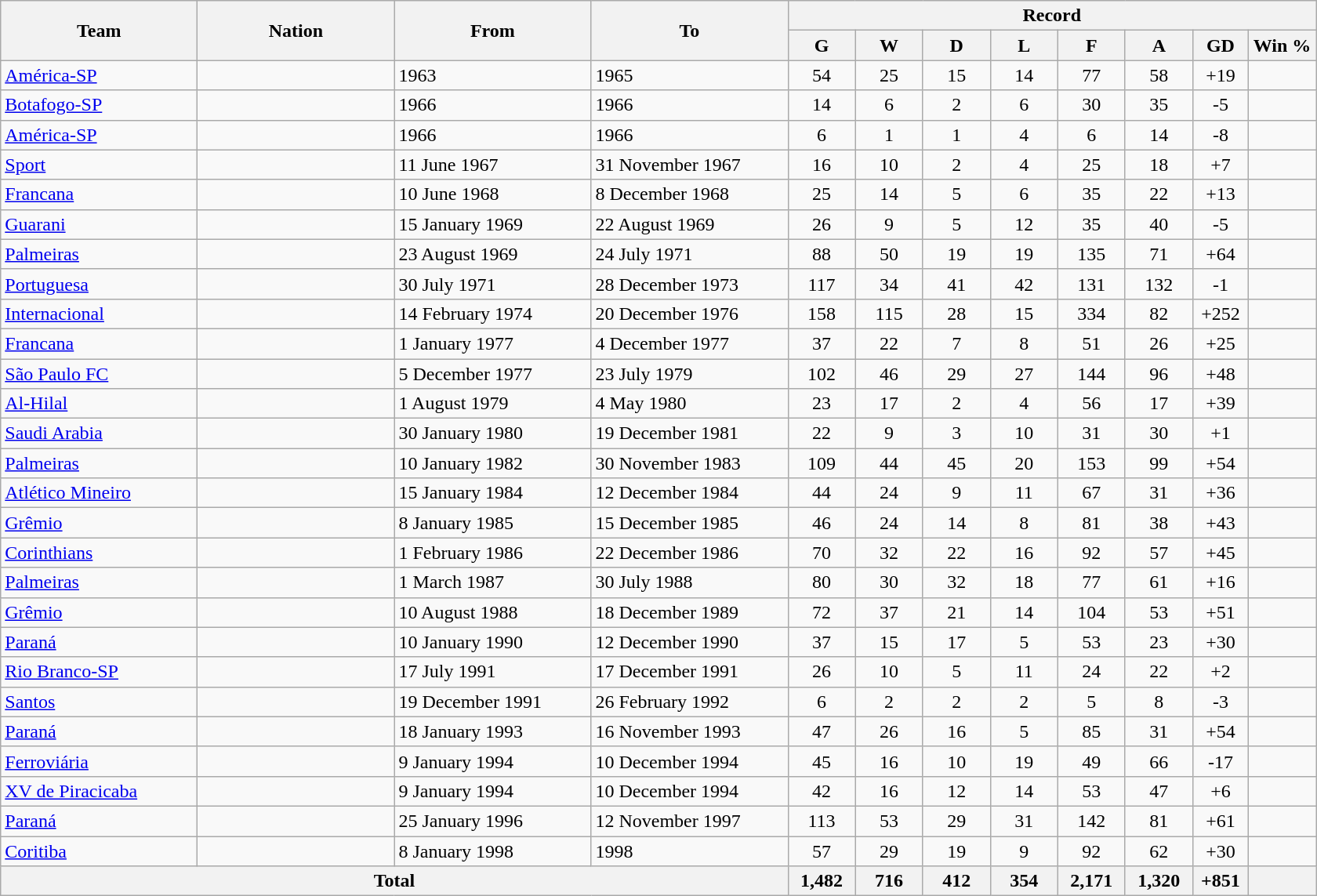<table class="wikitable" style="text-align: center">
<tr>
<th rowspan=2 width=160>Team</th>
<th rowspan=2 width=160>Nation</th>
<th rowspan=2 width=160>From</th>
<th rowspan=2 width=160>To</th>
<th colspan=8>Record</th>
</tr>
<tr>
<th width=50>G</th>
<th width=50>W</th>
<th width=50>D</th>
<th width=50>L</th>
<th width=50>F</th>
<th width=50>A</th>
<th width=40>GD</th>
<th width=50>Win %</th>
</tr>
<tr>
<td align="left"><a href='#'>América-SP</a></td>
<td align="left"></td>
<td align=left>1963</td>
<td align=left>1965</td>
<td>54</td>
<td>25</td>
<td>15</td>
<td>14</td>
<td>77</td>
<td>58</td>
<td>+19</td>
<td></td>
</tr>
<tr>
<td align="left"><a href='#'>Botafogo-SP</a></td>
<td align="left"></td>
<td align=left>1966</td>
<td align=left>1966</td>
<td>14</td>
<td>6</td>
<td>2</td>
<td>6</td>
<td>30</td>
<td>35</td>
<td>-5</td>
<td></td>
</tr>
<tr>
<td align="left"><a href='#'>América-SP</a></td>
<td align="left"></td>
<td align=left>1966</td>
<td align=left>1966</td>
<td>6</td>
<td>1</td>
<td>1</td>
<td>4</td>
<td>6</td>
<td>14</td>
<td>-8</td>
<td></td>
</tr>
<tr>
<td align="left"><a href='#'>Sport</a></td>
<td align="left"></td>
<td align=left>11 June 1967</td>
<td align=left>31 November 1967</td>
<td>16</td>
<td>10</td>
<td>2</td>
<td>4</td>
<td>25</td>
<td>18</td>
<td>+7</td>
<td></td>
</tr>
<tr>
<td align="left"><a href='#'>Francana</a></td>
<td align="left"></td>
<td align=left>10 June 1968</td>
<td align=left>8 December 1968</td>
<td>25</td>
<td>14</td>
<td>5</td>
<td>6</td>
<td>35</td>
<td>22</td>
<td>+13</td>
<td></td>
</tr>
<tr>
<td align="left"><a href='#'>Guarani</a></td>
<td align="left"></td>
<td align=left>15 January 1969</td>
<td align=left>22 August 1969</td>
<td>26</td>
<td>9</td>
<td>5</td>
<td>12</td>
<td>35</td>
<td>40</td>
<td>-5</td>
<td></td>
</tr>
<tr>
<td align="left"><a href='#'>Palmeiras</a></td>
<td align="left"></td>
<td align=left>23 August 1969</td>
<td align=left>24 July 1971</td>
<td>88</td>
<td>50</td>
<td>19</td>
<td>19</td>
<td>135</td>
<td>71</td>
<td>+64</td>
<td></td>
</tr>
<tr>
<td align="left"><a href='#'>Portuguesa</a></td>
<td align="left"></td>
<td align=left>30 July 1971</td>
<td align=left>28 December 1973</td>
<td>117</td>
<td>34</td>
<td>41</td>
<td>42</td>
<td>131</td>
<td>132</td>
<td>-1</td>
<td></td>
</tr>
<tr>
<td align="left"><a href='#'>Internacional</a></td>
<td align="left"></td>
<td align=left>14 February 1974</td>
<td align=left>20 December 1976</td>
<td>158</td>
<td>115</td>
<td>28</td>
<td>15</td>
<td>334</td>
<td>82</td>
<td>+252</td>
<td></td>
</tr>
<tr>
<td align="left"><a href='#'>Francana</a></td>
<td align="left"></td>
<td align=left>1 January 1977</td>
<td align=left>4 December 1977</td>
<td>37</td>
<td>22</td>
<td>7</td>
<td>8</td>
<td>51</td>
<td>26</td>
<td>+25</td>
<td></td>
</tr>
<tr>
<td align="left"><a href='#'>São Paulo FC</a></td>
<td align="left"></td>
<td align=left>5 December 1977</td>
<td align=left>23 July 1979</td>
<td>102</td>
<td>46</td>
<td>29</td>
<td>27</td>
<td>144</td>
<td>96</td>
<td>+48</td>
<td></td>
</tr>
<tr>
<td align="left"><a href='#'>Al-Hilal</a></td>
<td align="left"></td>
<td align=left>1 August 1979</td>
<td align=left>4 May 1980</td>
<td>23</td>
<td>17</td>
<td>2</td>
<td>4</td>
<td>56</td>
<td>17</td>
<td>+39</td>
<td></td>
</tr>
<tr>
<td align="left"><a href='#'>Saudi Arabia</a></td>
<td align="left"></td>
<td align=left>30 January 1980</td>
<td align=left>19 December 1981</td>
<td>22</td>
<td>9</td>
<td>3</td>
<td>10</td>
<td>31</td>
<td>30</td>
<td>+1</td>
<td></td>
</tr>
<tr>
<td align="left"><a href='#'>Palmeiras</a></td>
<td align="left"></td>
<td align=left>10 January 1982</td>
<td align=left>30 November 1983</td>
<td>109</td>
<td>44</td>
<td>45</td>
<td>20</td>
<td>153</td>
<td>99</td>
<td>+54</td>
<td></td>
</tr>
<tr>
<td align="left"><a href='#'>Atlético Mineiro</a></td>
<td align="left"></td>
<td align=left>15 January 1984</td>
<td align=left>12 December 1984</td>
<td>44</td>
<td>24</td>
<td>9</td>
<td>11</td>
<td>67</td>
<td>31</td>
<td>+36</td>
<td></td>
</tr>
<tr>
<td align="left"><a href='#'>Grêmio</a></td>
<td align="left"></td>
<td align=left>8 January 1985</td>
<td align=left>15 December 1985</td>
<td>46</td>
<td>24</td>
<td>14</td>
<td>8</td>
<td>81</td>
<td>38</td>
<td>+43</td>
<td></td>
</tr>
<tr>
<td align="left"><a href='#'>Corinthians</a></td>
<td align="left"></td>
<td align=left>1 February 1986</td>
<td align=left>22 December 1986</td>
<td>70</td>
<td>32</td>
<td>22</td>
<td>16</td>
<td>92</td>
<td>57</td>
<td>+45</td>
<td></td>
</tr>
<tr>
<td align="left"><a href='#'>Palmeiras</a></td>
<td align="left"></td>
<td align=left>1 March 1987</td>
<td align=left>30 July 1988</td>
<td>80</td>
<td>30</td>
<td>32</td>
<td>18</td>
<td>77</td>
<td>61</td>
<td>+16</td>
<td></td>
</tr>
<tr>
<td align="left"><a href='#'>Grêmio</a></td>
<td align="left"></td>
<td align=left>10 August 1988</td>
<td align=left>18 December 1989</td>
<td>72</td>
<td>37</td>
<td>21</td>
<td>14</td>
<td>104</td>
<td>53</td>
<td>+51</td>
<td></td>
</tr>
<tr>
<td align="left"><a href='#'>Paraná</a></td>
<td align="left"></td>
<td align=left>10 January 1990</td>
<td align=left>12 December 1990</td>
<td>37</td>
<td>15</td>
<td>17</td>
<td>5</td>
<td>53</td>
<td>23</td>
<td>+30</td>
<td></td>
</tr>
<tr>
<td align="left"><a href='#'>Rio Branco-SP</a></td>
<td align="left"></td>
<td align=left>17 July 1991</td>
<td align=left>17 December 1991</td>
<td>26</td>
<td>10</td>
<td>5</td>
<td>11</td>
<td>24</td>
<td>22</td>
<td>+2</td>
<td></td>
</tr>
<tr>
<td align="left"><a href='#'>Santos</a></td>
<td align="left"></td>
<td align=left>19 December 1991</td>
<td align=left>26 February 1992</td>
<td>6</td>
<td>2</td>
<td>2</td>
<td>2</td>
<td>5</td>
<td>8</td>
<td>-3</td>
<td></td>
</tr>
<tr>
<td align="left"><a href='#'>Paraná</a></td>
<td align="left"></td>
<td align=left>18 January 1993</td>
<td align=left>16 November 1993</td>
<td>47</td>
<td>26</td>
<td>16</td>
<td>5</td>
<td>85</td>
<td>31</td>
<td>+54</td>
<td></td>
</tr>
<tr>
<td align="left"><a href='#'>Ferroviária</a></td>
<td align="left"></td>
<td align=left>9 January 1994</td>
<td align=left>10 December 1994</td>
<td>45</td>
<td>16</td>
<td>10</td>
<td>19</td>
<td>49</td>
<td>66</td>
<td>-17</td>
<td></td>
</tr>
<tr>
<td align="left"><a href='#'>XV de Piracicaba</a></td>
<td align="left"></td>
<td align=left>9 January 1994</td>
<td align=left>10 December 1994</td>
<td>42</td>
<td>16</td>
<td>12</td>
<td>14</td>
<td>53</td>
<td>47</td>
<td>+6</td>
<td></td>
</tr>
<tr>
<td align="left"><a href='#'>Paraná</a></td>
<td align="left"></td>
<td align=left>25 January 1996</td>
<td align=left>12 November 1997</td>
<td>113</td>
<td>53</td>
<td>29</td>
<td>31</td>
<td>142</td>
<td>81</td>
<td>+61</td>
<td></td>
</tr>
<tr>
<td align="left"><a href='#'>Coritiba</a></td>
<td align="left"></td>
<td align=left>8 January 1998</td>
<td align=left>1998</td>
<td>57</td>
<td>29</td>
<td>19</td>
<td>9</td>
<td>92</td>
<td>62</td>
<td>+30</td>
<td></td>
</tr>
<tr>
<th align="center" colspan="4">Total</th>
<th>1,482</th>
<th>716</th>
<th>412</th>
<th>354</th>
<th>2,171</th>
<th>1,320</th>
<th>+851</th>
<th></th>
</tr>
</table>
